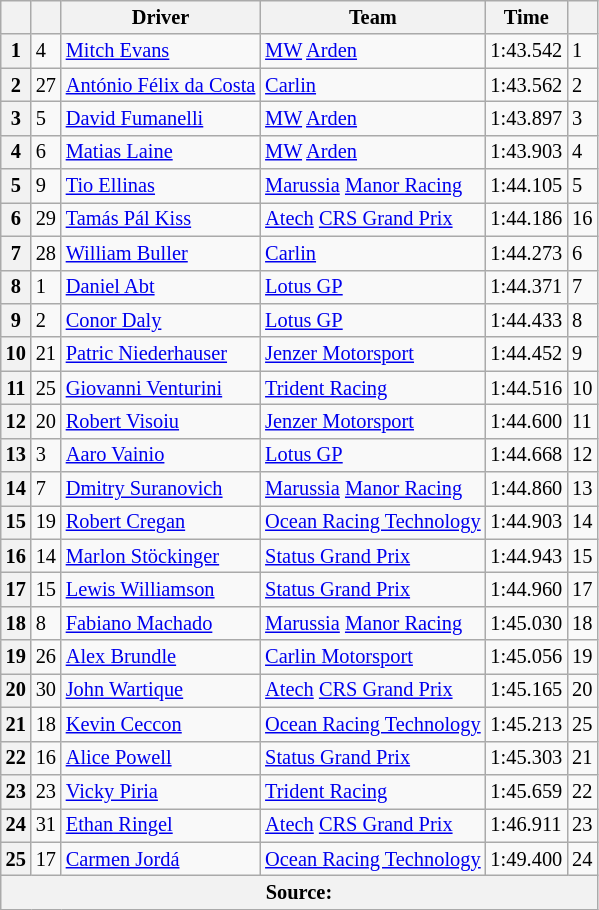<table class="wikitable" style="font-size:85%">
<tr>
<th></th>
<th></th>
<th>Driver</th>
<th>Team</th>
<th>Time</th>
<th></th>
</tr>
<tr>
<th>1</th>
<td>4</td>
<td> <a href='#'>Mitch Evans</a></td>
<td><a href='#'>MW</a> <a href='#'>Arden</a></td>
<td>1:43.542</td>
<td>1</td>
</tr>
<tr>
<th>2</th>
<td>27</td>
<td> <a href='#'>António Félix da Costa</a></td>
<td><a href='#'>Carlin</a></td>
<td>1:43.562</td>
<td>2</td>
</tr>
<tr>
<th>3</th>
<td>5</td>
<td> <a href='#'>David Fumanelli</a></td>
<td><a href='#'>MW</a> <a href='#'>Arden</a></td>
<td>1:43.897</td>
<td>3</td>
</tr>
<tr>
<th>4</th>
<td>6</td>
<td> <a href='#'>Matias Laine</a></td>
<td><a href='#'>MW</a> <a href='#'>Arden</a></td>
<td>1:43.903</td>
<td>4</td>
</tr>
<tr>
<th>5</th>
<td>9</td>
<td> <a href='#'>Tio Ellinas</a></td>
<td><a href='#'>Marussia</a> <a href='#'>Manor Racing</a></td>
<td>1:44.105</td>
<td>5</td>
</tr>
<tr>
<th>6</th>
<td>29</td>
<td> <a href='#'>Tamás Pál Kiss</a></td>
<td><a href='#'>Atech</a> <a href='#'>CRS Grand Prix</a></td>
<td>1:44.186</td>
<td>16</td>
</tr>
<tr>
<th>7</th>
<td>28</td>
<td> <a href='#'>William Buller</a></td>
<td><a href='#'>Carlin</a></td>
<td>1:44.273</td>
<td>6</td>
</tr>
<tr>
<th>8</th>
<td>1</td>
<td> <a href='#'>Daniel Abt</a></td>
<td><a href='#'>Lotus GP</a></td>
<td>1:44.371</td>
<td>7</td>
</tr>
<tr>
<th>9</th>
<td>2</td>
<td> <a href='#'>Conor Daly</a></td>
<td><a href='#'>Lotus GP</a></td>
<td>1:44.433</td>
<td>8</td>
</tr>
<tr>
<th>10</th>
<td>21</td>
<td> <a href='#'>Patric Niederhauser</a></td>
<td><a href='#'>Jenzer Motorsport</a></td>
<td>1:44.452</td>
<td>9</td>
</tr>
<tr>
<th>11</th>
<td>25</td>
<td> <a href='#'>Giovanni Venturini</a></td>
<td><a href='#'>Trident Racing</a></td>
<td>1:44.516</td>
<td>10</td>
</tr>
<tr>
<th>12</th>
<td>20</td>
<td> <a href='#'>Robert Visoiu</a></td>
<td><a href='#'>Jenzer Motorsport</a></td>
<td>1:44.600</td>
<td>11</td>
</tr>
<tr>
<th>13</th>
<td>3</td>
<td> <a href='#'>Aaro Vainio</a></td>
<td><a href='#'>Lotus GP</a></td>
<td>1:44.668</td>
<td>12</td>
</tr>
<tr>
<th>14</th>
<td>7</td>
<td> <a href='#'>Dmitry Suranovich</a></td>
<td><a href='#'>Marussia</a> <a href='#'>Manor Racing</a></td>
<td>1:44.860</td>
<td>13</td>
</tr>
<tr>
<th>15</th>
<td>19</td>
<td> <a href='#'>Robert Cregan</a></td>
<td><a href='#'>Ocean Racing Technology</a></td>
<td>1:44.903</td>
<td>14</td>
</tr>
<tr>
<th>16</th>
<td>14</td>
<td> <a href='#'>Marlon Stöckinger</a></td>
<td><a href='#'>Status Grand Prix</a></td>
<td>1:44.943</td>
<td>15</td>
</tr>
<tr>
<th>17</th>
<td>15</td>
<td> <a href='#'>Lewis Williamson</a></td>
<td><a href='#'>Status Grand Prix</a></td>
<td>1:44.960</td>
<td>17</td>
</tr>
<tr>
<th>18</th>
<td>8</td>
<td> <a href='#'>Fabiano Machado</a></td>
<td><a href='#'>Marussia</a> <a href='#'>Manor Racing</a></td>
<td>1:45.030</td>
<td>18</td>
</tr>
<tr>
<th>19</th>
<td>26</td>
<td> <a href='#'>Alex Brundle</a></td>
<td><a href='#'>Carlin Motorsport</a></td>
<td>1:45.056</td>
<td>19</td>
</tr>
<tr>
<th>20</th>
<td>30</td>
<td> <a href='#'>John Wartique</a></td>
<td><a href='#'>Atech</a> <a href='#'>CRS Grand Prix</a></td>
<td>1:45.165</td>
<td>20</td>
</tr>
<tr>
<th>21</th>
<td>18</td>
<td> <a href='#'>Kevin Ceccon</a></td>
<td><a href='#'>Ocean Racing Technology</a></td>
<td>1:45.213</td>
<td>25</td>
</tr>
<tr>
<th>22</th>
<td>16</td>
<td> <a href='#'>Alice Powell</a></td>
<td><a href='#'>Status Grand Prix</a></td>
<td>1:45.303</td>
<td>21</td>
</tr>
<tr>
<th>23</th>
<td>23</td>
<td> <a href='#'>Vicky Piria</a></td>
<td><a href='#'>Trident Racing</a></td>
<td>1:45.659</td>
<td>22</td>
</tr>
<tr>
<th>24</th>
<td>31</td>
<td> <a href='#'>Ethan Ringel</a></td>
<td><a href='#'>Atech</a> <a href='#'>CRS Grand Prix</a></td>
<td>1:46.911</td>
<td>23</td>
</tr>
<tr>
<th>25</th>
<td>17</td>
<td> <a href='#'>Carmen Jordá</a></td>
<td><a href='#'>Ocean Racing Technology</a></td>
<td>1:49.400</td>
<td>24</td>
</tr>
<tr>
<th colspan="6" align="center">Source:</th>
</tr>
</table>
